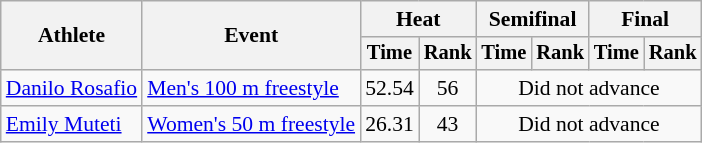<table class=wikitable style="font-size:90%">
<tr>
<th rowspan="2">Athlete</th>
<th rowspan="2">Event</th>
<th colspan="2">Heat</th>
<th colspan="2">Semifinal</th>
<th colspan="2">Final</th>
</tr>
<tr style="font-size:95%">
<th>Time</th>
<th>Rank</th>
<th>Time</th>
<th>Rank</th>
<th>Time</th>
<th>Rank</th>
</tr>
<tr align=center>
<td align=left><a href='#'>Danilo Rosafio</a></td>
<td align=left><a href='#'>Men's 100 m freestyle</a></td>
<td>52.54</td>
<td>56</td>
<td colspan="4">Did not advance</td>
</tr>
<tr align=center>
<td align=left><a href='#'>Emily Muteti</a></td>
<td align=left><a href='#'>Women's 50 m freestyle</a></td>
<td>26.31</td>
<td>43</td>
<td colspan="4">Did not advance</td>
</tr>
</table>
